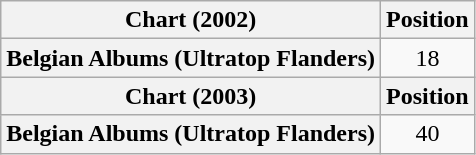<table class="wikitable plainrowheaders" style="text-align:center">
<tr>
<th scope="col">Chart (2002)</th>
<th scope="col">Position</th>
</tr>
<tr>
<th scope="row">Belgian Albums (Ultratop Flanders)</th>
<td>18</td>
</tr>
<tr>
<th scope="col">Chart (2003)</th>
<th scope="col">Position</th>
</tr>
<tr>
<th scope="row">Belgian Albums (Ultratop Flanders)</th>
<td>40</td>
</tr>
</table>
